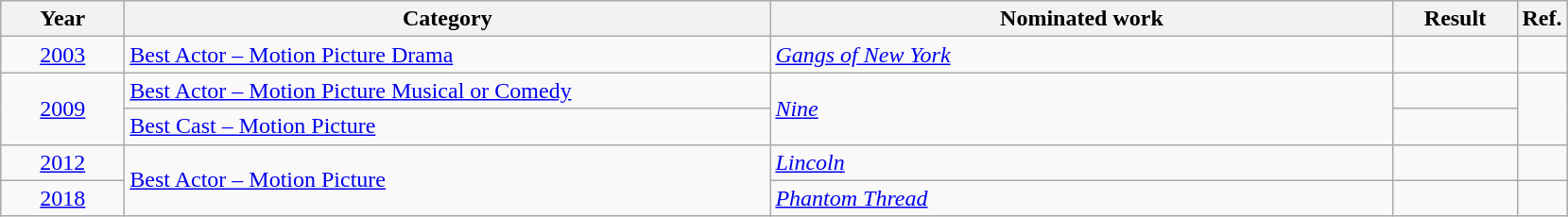<table class=wikitable>
<tr>
<th scope="col" style="width:5em;">Year</th>
<th scope="col" style="width:28em;">Category</th>
<th scope="col" style="width:27em;">Nominated work</th>
<th scope="col" style="width:5em;">Result</th>
<th>Ref.</th>
</tr>
<tr>
<td style="text-align:center;"><a href='#'>2003</a></td>
<td><a href='#'>Best Actor – Motion Picture Drama</a></td>
<td><em><a href='#'>Gangs of New York</a></em></td>
<td></td>
<td style="text-align:center;"></td>
</tr>
<tr>
<td style="text-align:center;", rowspan="2"><a href='#'>2009</a></td>
<td><a href='#'>Best Actor – Motion Picture Musical or Comedy</a></td>
<td rowspan="2"><em><a href='#'>Nine</a></em></td>
<td></td>
<td style="text-align:center;", rowspan=2></td>
</tr>
<tr>
<td><a href='#'>Best Cast – Motion Picture</a></td>
<td></td>
</tr>
<tr>
<td style="text-align:center;"><a href='#'>2012</a></td>
<td rowspan="2"><a href='#'>Best Actor – Motion Picture</a></td>
<td><em><a href='#'>Lincoln</a></em></td>
<td></td>
<td style="text-align:center;"></td>
</tr>
<tr>
<td style="text-align:center;"><a href='#'>2018</a></td>
<td><em><a href='#'>Phantom Thread</a></em></td>
<td></td>
<td style="text-align:center;"></td>
</tr>
</table>
